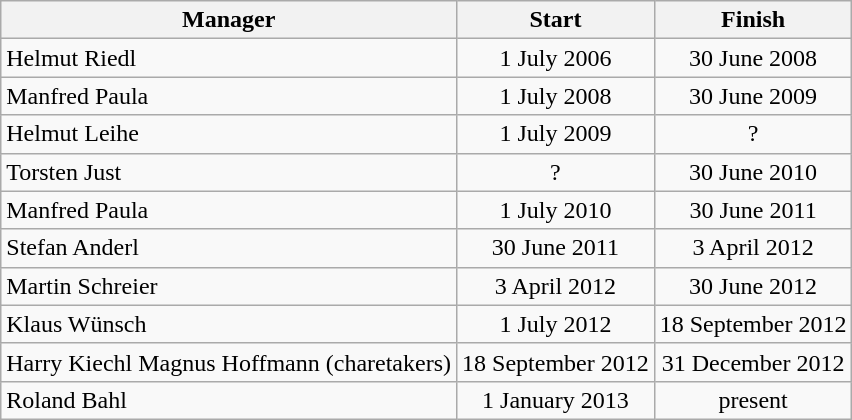<table class="wikitable">
<tr>
<th>Manager</th>
<th>Start</th>
<th>Finish</th>
</tr>
<tr align="center">
<td align="left">Helmut Riedl</td>
<td>1 July 2006</td>
<td>30 June 2008</td>
</tr>
<tr align="center">
<td align="left">Manfred Paula</td>
<td>1 July 2008</td>
<td>30 June 2009</td>
</tr>
<tr align="center">
<td align="left">Helmut Leihe</td>
<td>1 July 2009</td>
<td>?</td>
</tr>
<tr align="center">
<td align="left">Torsten Just</td>
<td>?</td>
<td>30 June 2010</td>
</tr>
<tr align="center">
<td align="left">Manfred Paula</td>
<td>1 July 2010</td>
<td>30 June 2011</td>
</tr>
<tr align="center">
<td align="left">Stefan Anderl</td>
<td>30 June 2011</td>
<td>3 April 2012</td>
</tr>
<tr align="center">
<td align="left">Martin Schreier</td>
<td>3 April 2012</td>
<td>30 June 2012</td>
</tr>
<tr align="center">
<td align="left">Klaus Wünsch</td>
<td>1 July 2012</td>
<td>18 September 2012</td>
</tr>
<tr align="center">
<td align="left">Harry Kiechl  Magnus Hoffmann (charetakers)</td>
<td>18 September 2012</td>
<td>31 December 2012</td>
</tr>
<tr align="center">
<td align="left">Roland Bahl</td>
<td>1 January 2013</td>
<td>present</td>
</tr>
</table>
